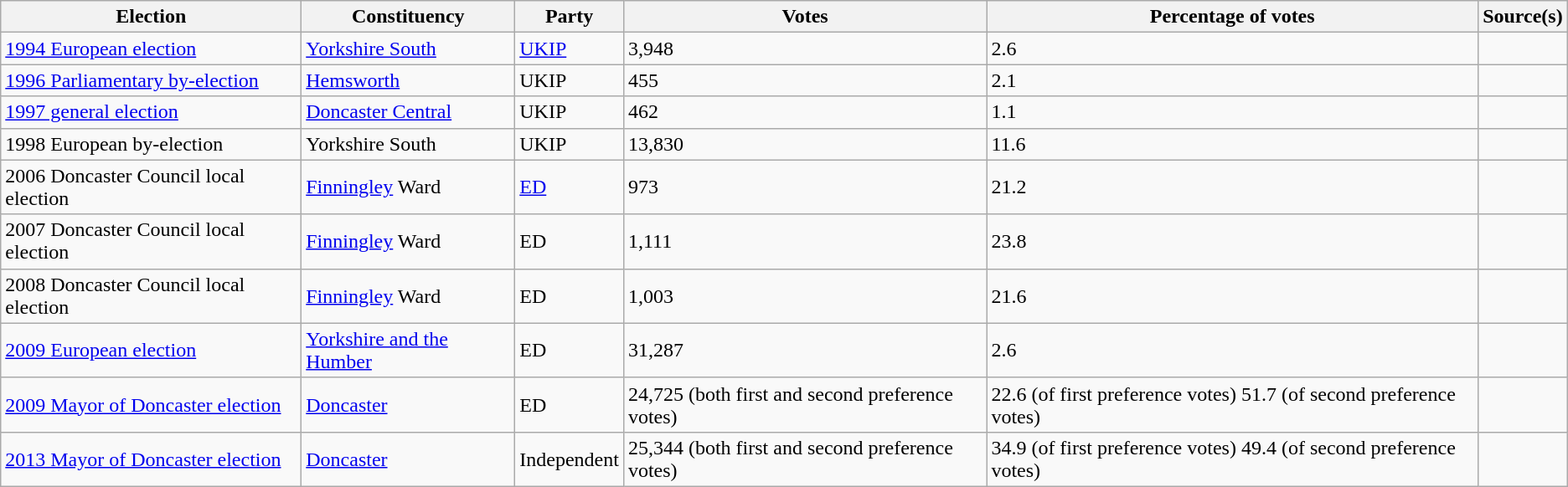<table class="wikitable">
<tr>
<th>Election</th>
<th>Constituency</th>
<th>Party</th>
<th>Votes</th>
<th>Percentage of votes</th>
<th>Source(s)</th>
</tr>
<tr>
<td><a href='#'>1994 European election</a></td>
<td><a href='#'>Yorkshire South</a></td>
<td><a href='#'>UKIP</a></td>
<td>3,948</td>
<td>2.6</td>
<td></td>
</tr>
<tr>
<td><a href='#'>1996 Parliamentary by-election</a></td>
<td><a href='#'>Hemsworth</a></td>
<td>UKIP</td>
<td>455</td>
<td>2.1</td>
<td></td>
</tr>
<tr>
<td><a href='#'>1997 general election</a></td>
<td><a href='#'>Doncaster Central</a></td>
<td>UKIP</td>
<td>462</td>
<td>1.1</td>
<td></td>
</tr>
<tr>
<td>1998 European by-election</td>
<td>Yorkshire South</td>
<td>UKIP</td>
<td>13,830</td>
<td>11.6</td>
<td></td>
</tr>
<tr>
<td>2006 Doncaster Council local election</td>
<td><a href='#'>Finningley</a> Ward</td>
<td><a href='#'>ED</a></td>
<td>973</td>
<td>21.2</td>
<td></td>
</tr>
<tr>
<td>2007 Doncaster Council local election</td>
<td><a href='#'>Finningley</a> Ward</td>
<td>ED</td>
<td>1,111</td>
<td>23.8</td>
<td></td>
</tr>
<tr>
<td>2008 Doncaster Council local election</td>
<td><a href='#'>Finningley</a> Ward</td>
<td>ED</td>
<td>1,003</td>
<td>21.6</td>
<td></td>
</tr>
<tr>
<td><a href='#'>2009 European election</a></td>
<td><a href='#'>Yorkshire and the Humber</a></td>
<td>ED</td>
<td>31,287</td>
<td>2.6</td>
<td></td>
</tr>
<tr>
<td><a href='#'>2009 Mayor of Doncaster election</a></td>
<td><a href='#'>Doncaster</a></td>
<td>ED</td>
<td>24,725 (both first and second preference votes)</td>
<td>22.6 (of first preference votes) 51.7 (of second preference votes)</td>
<td></td>
</tr>
<tr>
<td><a href='#'>2013 Mayor of Doncaster election</a></td>
<td><a href='#'>Doncaster</a></td>
<td>Independent</td>
<td>25,344 (both first and second preference votes)</td>
<td>34.9 (of first preference votes) 49.4 (of second preference votes)</td>
<td></td>
</tr>
</table>
